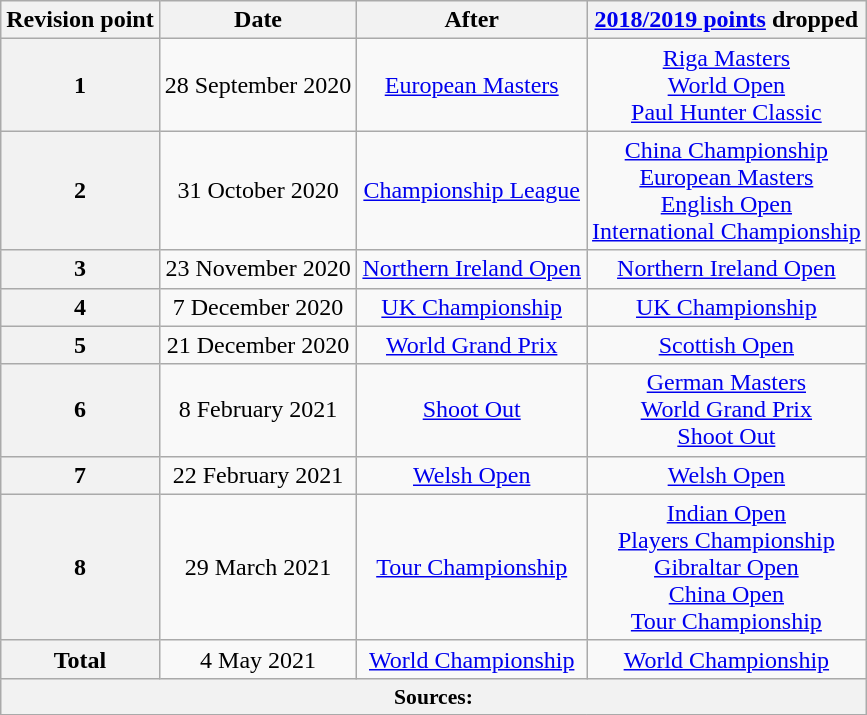<table class="wikitable" style="text-align: center;">
<tr>
<th scope=column>Revision point</th>
<th scope=column>Date</th>
<th scope=column>After</th>
<th scope=column><a href='#'>2018/2019 points</a> dropped</th>
</tr>
<tr>
<th scope=row>1</th>
<td>28 September 2020</td>
<td><a href='#'>European Masters</a></td>
<td><a href='#'>Riga Masters</a><br><a href='#'>World Open</a><br><a href='#'>Paul Hunter Classic</a></td>
</tr>
<tr>
<th scope=row>2</th>
<td>31 October 2020</td>
<td><a href='#'>Championship League</a></td>
<td><a href='#'>China Championship</a><br><a href='#'>European Masters</a><br><a href='#'>English Open</a><br><a href='#'>International Championship</a></td>
</tr>
<tr>
<th scope=row>3</th>
<td>23 November 2020</td>
<td><a href='#'>Northern Ireland Open</a></td>
<td><a href='#'>Northern Ireland Open</a></td>
</tr>
<tr>
<th scope=row>4</th>
<td>7 December 2020</td>
<td><a href='#'>UK Championship</a></td>
<td><a href='#'>UK Championship</a></td>
</tr>
<tr>
<th scope=row>5</th>
<td>21 December 2020</td>
<td><a href='#'>World Grand Prix</a></td>
<td><a href='#'>Scottish Open</a></td>
</tr>
<tr>
<th scope=row>6</th>
<td>8 February 2021</td>
<td><a href='#'>Shoot Out</a></td>
<td><a href='#'>German Masters</a><br><a href='#'>World Grand Prix</a><br><a href='#'>Shoot Out</a></td>
</tr>
<tr>
<th scope=row>7</th>
<td>22 February 2021</td>
<td><a href='#'>Welsh Open</a></td>
<td><a href='#'>Welsh Open</a></td>
</tr>
<tr>
<th scope=row>8</th>
<td>29 March 2021</td>
<td><a href='#'>Tour Championship</a></td>
<td><a href='#'>Indian Open</a><br><a href='#'>Players Championship</a><br><a href='#'>Gibraltar Open</a><br><a href='#'>China Open</a><br><a href='#'>Tour Championship</a></td>
</tr>
<tr>
<th scope=row><strong>Total</strong></th>
<td>4 May 2021</td>
<td><a href='#'>World Championship</a></td>
<td><a href='#'>World Championship</a></td>
</tr>
<tr>
<th colspan="4" style="text-align:center; font-size:90%;">Sources:<br></th>
</tr>
<tr>
</tr>
</table>
